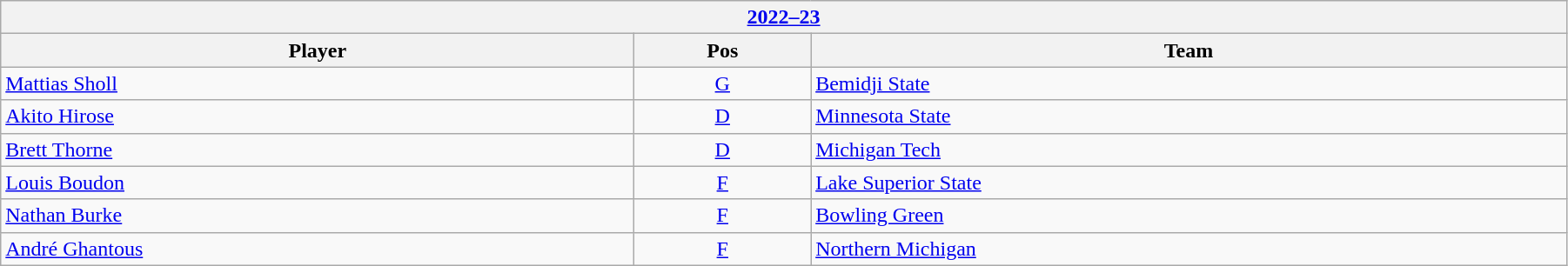<table class="wikitable" width=95%>
<tr>
<th colspan=3><a href='#'>2022–23</a></th>
</tr>
<tr>
<th>Player</th>
<th>Pos</th>
<th>Team</th>
</tr>
<tr>
<td><a href='#'>Mattias Sholl</a></td>
<td style="text-align:center;"><a href='#'>G</a></td>
<td><a href='#'>Bemidji State</a></td>
</tr>
<tr>
<td><a href='#'>Akito Hirose</a></td>
<td style="text-align:center;"><a href='#'>D</a></td>
<td><a href='#'>Minnesota State</a></td>
</tr>
<tr>
<td><a href='#'>Brett Thorne</a></td>
<td style="text-align:center;"><a href='#'>D</a></td>
<td><a href='#'>Michigan Tech</a></td>
</tr>
<tr>
<td><a href='#'>Louis Boudon</a></td>
<td style="text-align:center;"><a href='#'>F</a></td>
<td><a href='#'>Lake Superior State</a></td>
</tr>
<tr>
<td><a href='#'>Nathan Burke</a></td>
<td style="text-align:center;"><a href='#'>F</a></td>
<td><a href='#'>Bowling Green</a></td>
</tr>
<tr>
<td><a href='#'>André Ghantous</a></td>
<td style="text-align:center;"><a href='#'>F</a></td>
<td><a href='#'>Northern Michigan</a></td>
</tr>
</table>
